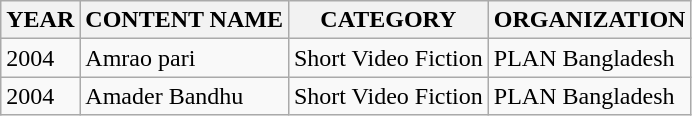<table class="wikitable">
<tr>
<th>YEAR</th>
<th>CONTENT NAME</th>
<th>CATEGORY</th>
<th>ORGANIZATION</th>
</tr>
<tr>
<td>2004</td>
<td>Amrao pari</td>
<td>Short Video Fiction</td>
<td>PLAN Bangladesh</td>
</tr>
<tr>
<td>2004</td>
<td>Amader Bandhu</td>
<td>Short Video Fiction</td>
<td>PLAN Bangladesh</td>
</tr>
</table>
